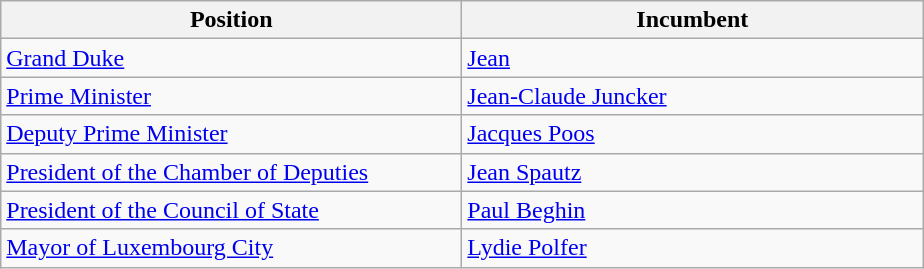<table class="wikitable">
<tr>
<th width="300">Position</th>
<th width="300">Incumbent</th>
</tr>
<tr>
<td><a href='#'>Grand Duke</a></td>
<td><a href='#'>Jean</a></td>
</tr>
<tr>
<td><a href='#'>Prime Minister</a></td>
<td><a href='#'>Jean-Claude Juncker</a></td>
</tr>
<tr>
<td><a href='#'>Deputy Prime Minister</a></td>
<td><a href='#'>Jacques Poos</a></td>
</tr>
<tr>
<td><a href='#'>President of the Chamber of Deputies</a></td>
<td><a href='#'>Jean Spautz</a></td>
</tr>
<tr>
<td><a href='#'>President of the Council of State</a></td>
<td><a href='#'>Paul Beghin</a></td>
</tr>
<tr>
<td><a href='#'>Mayor of Luxembourg City</a></td>
<td><a href='#'>Lydie Polfer</a></td>
</tr>
</table>
